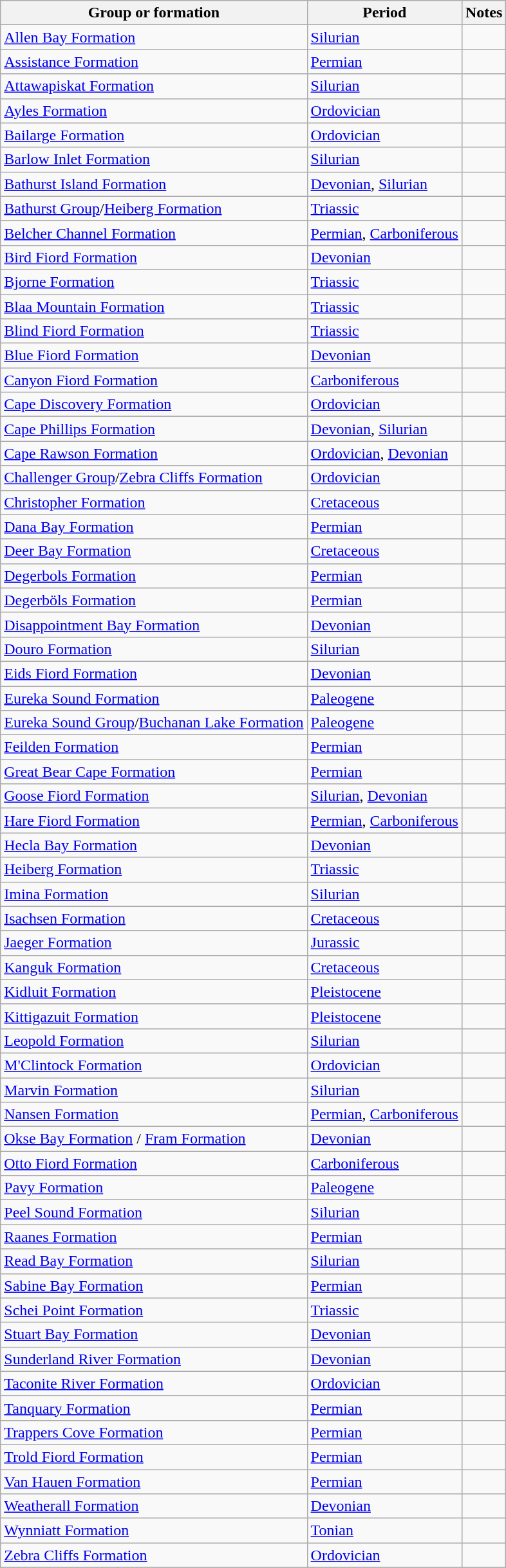<table class="wikitable sortable">
<tr>
<th>Group or formation</th>
<th>Period</th>
<th class="unsortable">Notes</th>
</tr>
<tr>
<td><a href='#'>Allen Bay Formation</a></td>
<td><a href='#'>Silurian</a></td>
<td></td>
</tr>
<tr>
<td><a href='#'>Assistance Formation</a></td>
<td><a href='#'>Permian</a></td>
<td></td>
</tr>
<tr>
<td><a href='#'>Attawapiskat Formation</a></td>
<td><a href='#'>Silurian</a></td>
<td></td>
</tr>
<tr>
<td><a href='#'>Ayles Formation</a></td>
<td><a href='#'>Ordovician</a></td>
<td></td>
</tr>
<tr>
<td><a href='#'>Bailarge Formation</a></td>
<td><a href='#'>Ordovician</a></td>
<td></td>
</tr>
<tr>
<td><a href='#'>Barlow Inlet Formation</a></td>
<td><a href='#'>Silurian</a></td>
<td></td>
</tr>
<tr>
<td><a href='#'>Bathurst Island Formation</a></td>
<td><a href='#'>Devonian</a>, <a href='#'>Silurian</a></td>
<td></td>
</tr>
<tr>
<td><a href='#'>Bathurst Group</a>/<a href='#'>Heiberg Formation</a></td>
<td><a href='#'>Triassic</a></td>
<td></td>
</tr>
<tr>
<td><a href='#'>Belcher Channel Formation</a></td>
<td><a href='#'>Permian</a>, <a href='#'>Carboniferous</a></td>
<td></td>
</tr>
<tr>
<td><a href='#'>Bird Fiord Formation</a></td>
<td><a href='#'>Devonian</a></td>
<td></td>
</tr>
<tr>
<td><a href='#'>Bjorne Formation</a></td>
<td><a href='#'>Triassic</a></td>
<td></td>
</tr>
<tr>
<td><a href='#'>Blaa Mountain Formation</a></td>
<td><a href='#'>Triassic</a></td>
<td></td>
</tr>
<tr>
<td><a href='#'>Blind Fiord Formation</a></td>
<td><a href='#'>Triassic</a></td>
<td></td>
</tr>
<tr>
<td><a href='#'>Blue Fiord Formation</a></td>
<td><a href='#'>Devonian</a></td>
<td></td>
</tr>
<tr>
<td><a href='#'>Canyon Fiord Formation</a></td>
<td><a href='#'>Carboniferous</a></td>
<td></td>
</tr>
<tr>
<td><a href='#'>Cape Discovery Formation</a></td>
<td><a href='#'>Ordovician</a></td>
<td></td>
</tr>
<tr>
<td><a href='#'>Cape Phillips Formation</a></td>
<td><a href='#'>Devonian</a>, <a href='#'>Silurian</a></td>
<td></td>
</tr>
<tr>
<td><a href='#'>Cape Rawson Formation</a></td>
<td><a href='#'>Ordovician</a>, <a href='#'>Devonian</a></td>
<td></td>
</tr>
<tr>
<td><a href='#'>Challenger Group</a>/<a href='#'>Zebra Cliffs Formation</a></td>
<td><a href='#'>Ordovician</a></td>
<td></td>
</tr>
<tr>
<td><a href='#'>Christopher Formation</a></td>
<td><a href='#'>Cretaceous</a></td>
<td></td>
</tr>
<tr>
<td><a href='#'>Dana Bay Formation</a></td>
<td><a href='#'>Permian</a></td>
<td></td>
</tr>
<tr>
<td><a href='#'>Deer Bay Formation</a></td>
<td><a href='#'>Cretaceous</a></td>
<td></td>
</tr>
<tr>
<td><a href='#'>Degerbols Formation</a></td>
<td><a href='#'>Permian</a></td>
<td></td>
</tr>
<tr>
<td><a href='#'>Degerböls Formation</a></td>
<td><a href='#'>Permian</a></td>
<td></td>
</tr>
<tr>
<td><a href='#'>Disappointment Bay Formation</a></td>
<td><a href='#'>Devonian</a></td>
<td></td>
</tr>
<tr>
<td><a href='#'>Douro Formation</a></td>
<td><a href='#'>Silurian</a></td>
<td></td>
</tr>
<tr>
<td><a href='#'>Eids Fiord Formation</a></td>
<td><a href='#'>Devonian</a></td>
<td></td>
</tr>
<tr>
<td><a href='#'>Eureka Sound Formation</a></td>
<td><a href='#'>Paleogene</a></td>
<td></td>
</tr>
<tr>
<td><a href='#'>Eureka Sound Group</a>/<a href='#'>Buchanan Lake Formation</a></td>
<td><a href='#'>Paleogene</a></td>
<td></td>
</tr>
<tr>
<td><a href='#'>Feilden Formation</a></td>
<td><a href='#'>Permian</a></td>
<td></td>
</tr>
<tr>
<td><a href='#'>Great Bear Cape Formation</a></td>
<td><a href='#'>Permian</a></td>
<td></td>
</tr>
<tr>
<td><a href='#'>Goose Fiord Formation</a></td>
<td><a href='#'>Silurian</a>, <a href='#'>Devonian</a></td>
<td></td>
</tr>
<tr>
<td><a href='#'>Hare Fiord Formation</a></td>
<td><a href='#'>Permian</a>, <a href='#'>Carboniferous</a></td>
<td></td>
</tr>
<tr>
<td><a href='#'>Hecla Bay Formation</a></td>
<td><a href='#'>Devonian</a></td>
<td></td>
</tr>
<tr>
<td><a href='#'>Heiberg Formation</a></td>
<td><a href='#'>Triassic</a></td>
<td></td>
</tr>
<tr>
<td><a href='#'>Imina Formation</a></td>
<td><a href='#'>Silurian</a></td>
<td></td>
</tr>
<tr>
<td><a href='#'>Isachsen Formation</a></td>
<td><a href='#'>Cretaceous</a></td>
<td></td>
</tr>
<tr>
<td><a href='#'>Jaeger Formation</a></td>
<td><a href='#'>Jurassic</a></td>
<td></td>
</tr>
<tr>
<td><a href='#'>Kanguk Formation</a></td>
<td><a href='#'>Cretaceous</a></td>
<td></td>
</tr>
<tr>
<td><a href='#'>Kidluit Formation</a></td>
<td><a href='#'>Pleistocene</a></td>
<td></td>
</tr>
<tr>
<td><a href='#'>Kittigazuit Formation</a></td>
<td><a href='#'>Pleistocene</a></td>
<td></td>
</tr>
<tr>
<td><a href='#'>Leopold Formation</a></td>
<td><a href='#'>Silurian</a></td>
<td></td>
</tr>
<tr>
<td><a href='#'>M'Clintock Formation</a></td>
<td><a href='#'>Ordovician</a></td>
<td></td>
</tr>
<tr>
<td><a href='#'>Marvin Formation</a></td>
<td><a href='#'>Silurian</a></td>
<td></td>
</tr>
<tr>
<td><a href='#'>Nansen Formation</a></td>
<td><a href='#'>Permian</a>, <a href='#'>Carboniferous</a></td>
<td></td>
</tr>
<tr>
<td><a href='#'>Okse Bay Formation</a> / <a href='#'>Fram Formation</a></td>
<td><a href='#'>Devonian</a></td>
<td></td>
</tr>
<tr>
<td><a href='#'>Otto Fiord Formation</a></td>
<td><a href='#'>Carboniferous</a></td>
<td></td>
</tr>
<tr>
<td><a href='#'>Pavy Formation</a></td>
<td><a href='#'>Paleogene</a></td>
<td></td>
</tr>
<tr>
<td><a href='#'>Peel Sound Formation</a></td>
<td><a href='#'>Silurian</a></td>
<td></td>
</tr>
<tr>
<td><a href='#'>Raanes Formation</a></td>
<td><a href='#'>Permian</a></td>
<td></td>
</tr>
<tr>
<td><a href='#'>Read Bay Formation</a></td>
<td><a href='#'>Silurian</a></td>
<td></td>
</tr>
<tr>
<td><a href='#'>Sabine Bay Formation</a></td>
<td><a href='#'>Permian</a></td>
<td></td>
</tr>
<tr>
<td><a href='#'>Schei Point Formation</a></td>
<td><a href='#'>Triassic</a></td>
<td></td>
</tr>
<tr>
<td><a href='#'>Stuart Bay Formation</a></td>
<td><a href='#'>Devonian</a></td>
<td></td>
</tr>
<tr>
<td><a href='#'>Sunderland River Formation</a></td>
<td><a href='#'>Devonian</a></td>
<td></td>
</tr>
<tr>
<td><a href='#'>Taconite River Formation</a></td>
<td><a href='#'>Ordovician</a></td>
<td></td>
</tr>
<tr>
<td><a href='#'>Tanquary Formation</a></td>
<td><a href='#'>Permian</a></td>
<td></td>
</tr>
<tr>
<td><a href='#'>Trappers Cove Formation</a></td>
<td><a href='#'>Permian</a></td>
<td></td>
</tr>
<tr>
<td><a href='#'>Trold Fiord Formation</a></td>
<td><a href='#'>Permian</a></td>
<td></td>
</tr>
<tr>
<td><a href='#'>Van Hauen Formation</a></td>
<td><a href='#'>Permian</a></td>
<td></td>
</tr>
<tr>
<td><a href='#'>Weatherall Formation</a></td>
<td><a href='#'>Devonian</a></td>
<td></td>
</tr>
<tr>
<td><a href='#'>Wynniatt Formation</a></td>
<td><a href='#'>Tonian</a></td>
<td></td>
</tr>
<tr>
<td><a href='#'>Zebra Cliffs Formation</a></td>
<td><a href='#'>Ordovician</a></td>
<td></td>
</tr>
<tr>
</tr>
</table>
